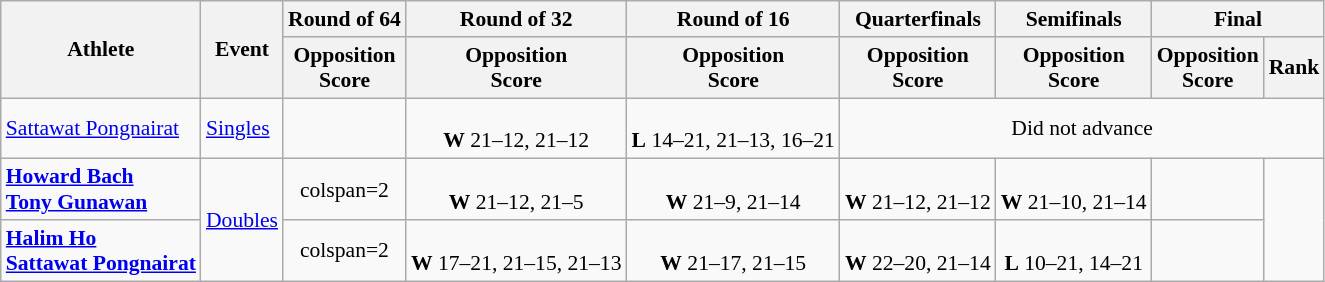<table class="wikitable" style="font-size:90%">
<tr>
<th rowspan=2>Athlete</th>
<th rowspan=2>Event</th>
<th>Round of 64</th>
<th>Round of 32</th>
<th>Round of 16</th>
<th>Quarterfinals</th>
<th>Semifinals</th>
<th colspan=2>Final</th>
</tr>
<tr>
<th>Opposition<br>Score</th>
<th>Opposition<br>Score</th>
<th>Opposition<br>Score</th>
<th>Opposition<br>Score</th>
<th>Opposition<br>Score</th>
<th>Opposition<br>Score</th>
<th>Rank</th>
</tr>
<tr align=center>
<td align=left><a href='#'>Sattawat Pongnairat</a></td>
<td align=left><a href='#'>Singles</a></td>
<td></td>
<td><br><strong>W</strong> 21–12, 21–12</td>
<td><br><strong>L</strong> 14–21, 21–13, 16–21</td>
<td colspan=4>Did not advance</td>
</tr>
<tr align=center>
<td align=left><strong><a href='#'>Howard Bach</a><br><a href='#'>Tony Gunawan</a></strong></td>
<td align=left rowspan=2><a href='#'>Doubles</a></td>
<td>colspan=2 </td>
<td><br><strong>W</strong> 21–12, 21–5</td>
<td><br><strong>W</strong> 21–9, 21–14</td>
<td><br><strong>W</strong> 21–12, 21–12</td>
<td><br> <strong>W</strong> 21–10, 21–14</td>
<td></td>
</tr>
<tr align=center>
<td align=left><strong><a href='#'>Halim Ho</a><br><a href='#'>Sattawat Pongnairat</a></strong></td>
<td>colspan=2 </td>
<td><br><strong>W</strong> 17–21, 21–15, 21–13</td>
<td><br><strong>W</strong> 21–17, 21–15</td>
<td><br> <strong>W</strong> 22–20, 21–14</td>
<td><br> <strong>L</strong> 10–21, 14–21</td>
<td></td>
</tr>
</table>
